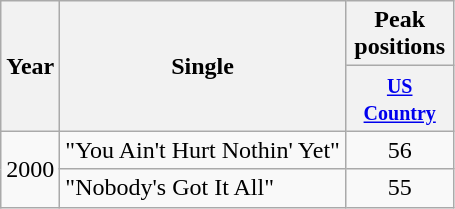<table class="wikitable">
<tr>
<th rowspan="2">Year</th>
<th rowspan="2">Single</th>
<th>Peak positions</th>
</tr>
<tr>
<th width="65"><small><a href='#'>US Country</a></small></th>
</tr>
<tr>
<td rowspan="2">2000</td>
<td>"You Ain't Hurt Nothin' Yet"</td>
<td align="center">56</td>
</tr>
<tr>
<td>"Nobody's Got It All"</td>
<td align="center">55</td>
</tr>
</table>
